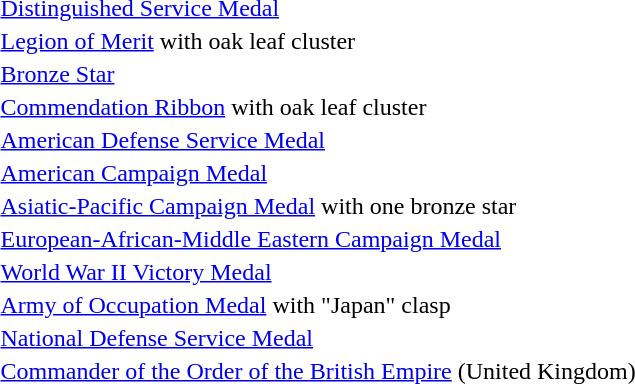<table>
<tr>
<td></td>
<td><a href='#'>Distinguished Service Medal</a></td>
<td></td>
</tr>
<tr>
<td></td>
<td><a href='#'>Legion of Merit</a> with oak leaf cluster</td>
<td></td>
</tr>
<tr>
<td></td>
<td><a href='#'>Bronze Star</a></td>
<td></td>
</tr>
<tr>
<td></td>
<td><a href='#'>Commendation Ribbon</a> with oak leaf cluster</td>
<td></td>
</tr>
<tr>
<td></td>
<td><a href='#'>American Defense Service Medal</a></td>
<td></td>
</tr>
<tr>
<td></td>
<td><a href='#'>American Campaign Medal</a></td>
<td></td>
</tr>
<tr>
<td></td>
<td><a href='#'>Asiatic-Pacific Campaign Medal</a> with one bronze star</td>
<td></td>
</tr>
<tr>
<td></td>
<td><a href='#'>European-African-Middle Eastern Campaign Medal</a></td>
<td></td>
</tr>
<tr>
<td></td>
<td><a href='#'>World War II Victory Medal</a></td>
<td></td>
</tr>
<tr>
<td></td>
<td><a href='#'>Army of Occupation Medal</a> with "Japan" clasp</td>
<td></td>
</tr>
<tr>
<td></td>
<td><a href='#'>National Defense Service Medal</a></td>
<td></td>
</tr>
<tr>
<td></td>
<td><a href='#'>Commander of the Order of the British Empire</a> (United Kingdom)</td>
<td></td>
</tr>
</table>
